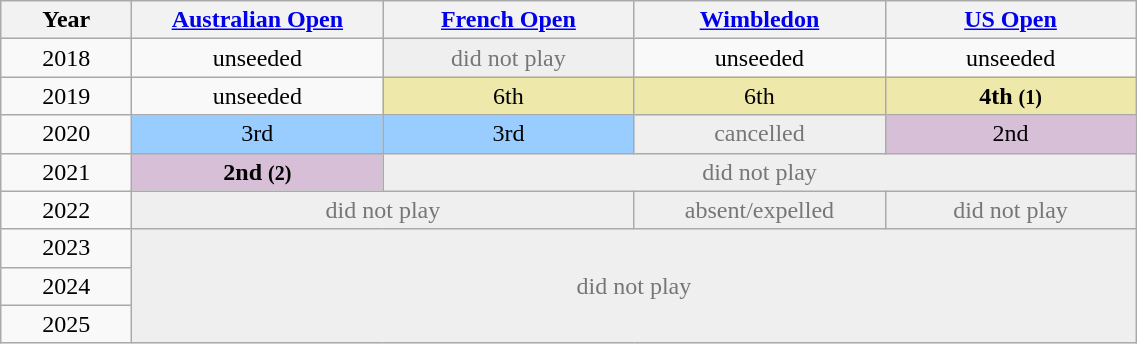<table class="wikitable" style="text-align:center">
<tr>
<th width="80">Year</th>
<th width="160"><a href='#'>Australian Open</a></th>
<th width="160"><a href='#'>French Open</a></th>
<th width="160"><a href='#'>Wimbledon</a></th>
<th width="160"><a href='#'>US Open</a></th>
</tr>
<tr>
<td>2018</td>
<td>unseeded</td>
<td style="color:#767676" bgcolor="efefef">did not play</td>
<td>unseeded</td>
<td>unseeded</td>
</tr>
<tr>
<td>2019</td>
<td>unseeded</td>
<td bgcolor="eee8aa">6th</td>
<td bgcolor="eee8aa">6th</td>
<td bgcolor="eee8aa"><strong>4th <small>(1)</small></strong></td>
</tr>
<tr>
<td>2020</td>
<td style="background:#9cf">3rd</td>
<td style="background:#9cf">3rd</td>
<td style="color:#767676" bgcolor="efefef">cancelled</td>
<td style="background:thistle">2nd</td>
</tr>
<tr>
<td>2021</td>
<td style="background:thistle"><strong>2nd <small>(2)</small></strong></td>
<td colspan="3" style="color:#767676" bgcolor="efefef">did not play</td>
</tr>
<tr>
<td>2022</td>
<td colspan="2" style="color:#767676" bgcolor="efefef">did not play</td>
<td style="color:#767676" bgcolor="efefef">absent/expelled</td>
<td style="color:#767676" bgcolor="efefef">did not play</td>
</tr>
<tr>
<td>2023</td>
<td rowspan="3" colspan="4" style="color:#767676" bgcolor="efefef">did not play</td>
</tr>
<tr>
<td>2024</td>
</tr>
<tr>
<td>2025</td>
</tr>
</table>
